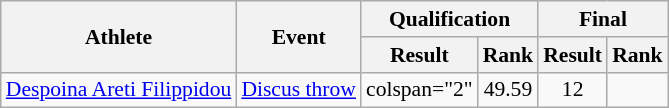<table class="wikitable" style="font-size:90%; text-align:center">
<tr>
<th rowspan="2">Athlete</th>
<th rowspan="2">Event</th>
<th colspan="2">Qualification</th>
<th colspan="2">Final</th>
</tr>
<tr>
<th>Result</th>
<th>Rank</th>
<th>Result</th>
<th>Rank</th>
</tr>
<tr>
<td align="left"><a href='#'>Despoina Areti Filippidou</a></td>
<td align="left"><a href='#'>Discus throw</a></td>
<td>colspan="2" </td>
<td>49.59</td>
<td>12</td>
</tr>
</table>
